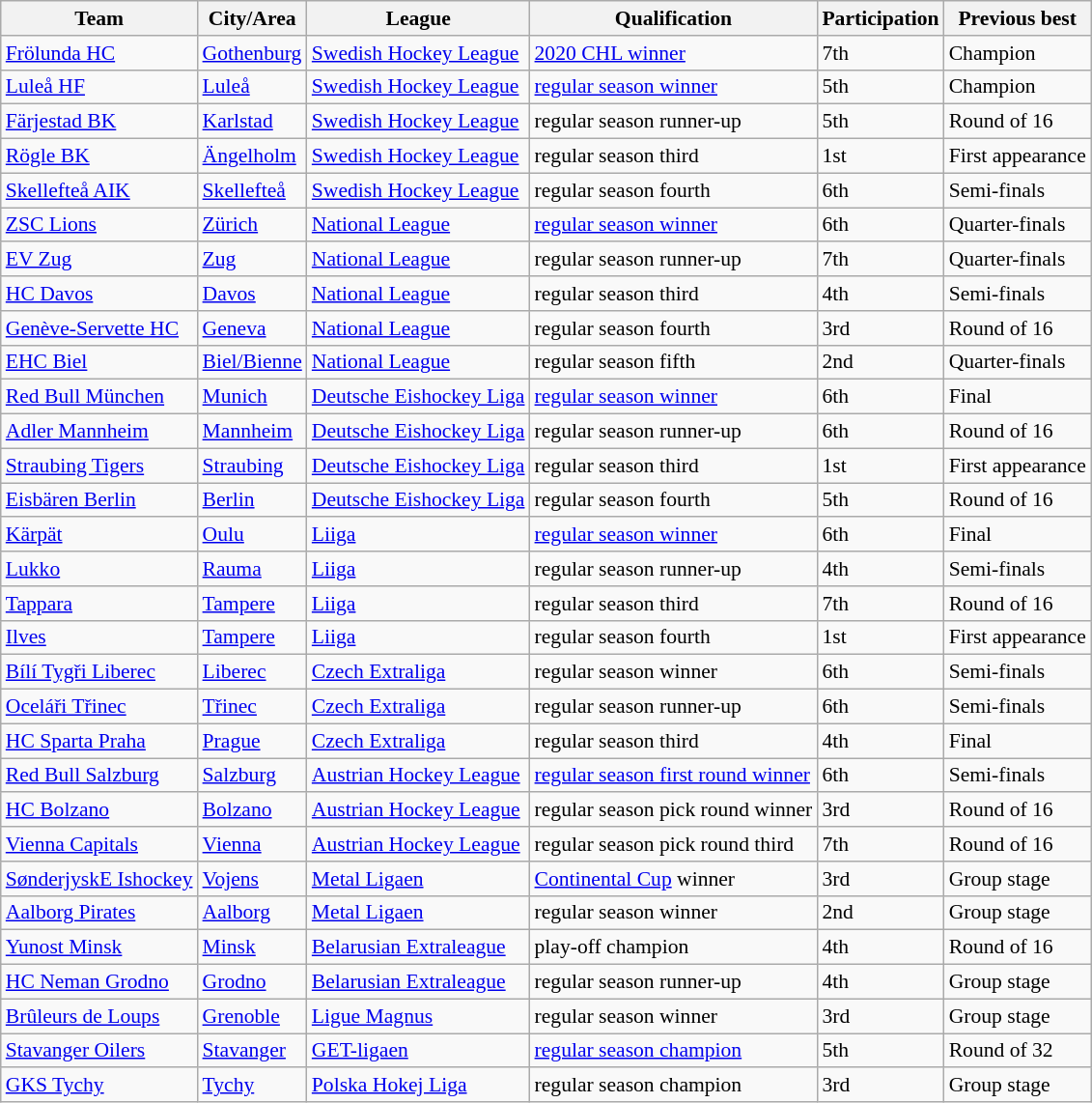<table class="wikitable sortable" style="text-align:left; font-size: 90%;">
<tr>
<th>Team</th>
<th>City/Area</th>
<th>League</th>
<th>Qualification</th>
<th>Participation</th>
<th>Previous best</th>
</tr>
<tr>
<td> <a href='#'>Frölunda HC</a></td>
<td><a href='#'>Gothenburg</a></td>
<td><a href='#'>Swedish Hockey League</a></td>
<td><a href='#'>2020 CHL winner</a></td>
<td>7th</td>
<td data-sort-value="1">Champion</td>
</tr>
<tr>
<td> <a href='#'>Luleå HF</a></td>
<td><a href='#'>Luleå</a></td>
<td><a href='#'>Swedish Hockey League</a></td>
<td><a href='#'>regular season winner</a></td>
<td>5th</td>
<td data-sort-value="1">Champion</td>
</tr>
<tr>
<td> <a href='#'>Färjestad BK</a></td>
<td><a href='#'>Karlstad</a></td>
<td><a href='#'>Swedish Hockey League</a></td>
<td>regular season runner-up</td>
<td>5th</td>
<td data-sort-value="5">Round of 16</td>
</tr>
<tr>
<td> <a href='#'>Rögle BK</a></td>
<td><a href='#'>Ängelholm</a></td>
<td><a href='#'>Swedish Hockey League</a></td>
<td>regular season third</td>
<td>1st</td>
<td data-sort-value="8">First appearance</td>
</tr>
<tr>
<td> <a href='#'>Skellefteå AIK</a></td>
<td><a href='#'>Skellefteå</a></td>
<td><a href='#'>Swedish Hockey League</a></td>
<td>regular season fourth</td>
<td>6th</td>
<td data-sort-value="3">Semi-finals</td>
</tr>
<tr>
<td> <a href='#'>ZSC Lions</a></td>
<td><a href='#'>Zürich</a></td>
<td><a href='#'>National League</a></td>
<td><a href='#'>regular season winner</a></td>
<td>6th</td>
<td data-sort-value="4">Quarter-finals</td>
</tr>
<tr>
<td> <a href='#'>EV Zug</a></td>
<td><a href='#'>Zug</a></td>
<td><a href='#'>National League</a></td>
<td>regular season runner-up</td>
<td>7th</td>
<td data-sort-value="4">Quarter-finals</td>
</tr>
<tr>
<td> <a href='#'>HC Davos</a></td>
<td><a href='#'>Davos</a></td>
<td><a href='#'>National League</a></td>
<td>regular season third</td>
<td>4th</td>
<td data-sort-value="3">Semi-finals</td>
</tr>
<tr>
<td> <a href='#'>Genève-Servette HC</a></td>
<td><a href='#'>Geneva</a></td>
<td><a href='#'>National League</a></td>
<td>regular season fourth</td>
<td>3rd</td>
<td data-sort-value="5">Round of 16</td>
</tr>
<tr>
<td> <a href='#'>EHC Biel</a></td>
<td><a href='#'>Biel/Bienne</a></td>
<td><a href='#'>National League</a></td>
<td>regular season fifth</td>
<td>2nd</td>
<td data-sort-value="4">Quarter-finals</td>
</tr>
<tr>
<td> <a href='#'>Red Bull München</a></td>
<td><a href='#'>Munich</a></td>
<td><a href='#'>Deutsche Eishockey Liga</a></td>
<td><a href='#'>regular season winner</a></td>
<td>6th</td>
<td data-sort-value="2">Final</td>
</tr>
<tr>
<td> <a href='#'>Adler Mannheim</a></td>
<td><a href='#'>Mannheim</a></td>
<td><a href='#'>Deutsche Eishockey Liga</a></td>
<td>regular season runner-up</td>
<td>6th</td>
<td data-sort-value="5">Round of 16</td>
</tr>
<tr>
<td> <a href='#'>Straubing Tigers</a></td>
<td><a href='#'>Straubing</a></td>
<td><a href='#'>Deutsche Eishockey Liga</a></td>
<td>regular season third</td>
<td>1st</td>
<td data-sort-value="8">First appearance</td>
</tr>
<tr>
<td> <a href='#'>Eisbären Berlin</a></td>
<td><a href='#'>Berlin</a></td>
<td><a href='#'>Deutsche Eishockey Liga</a></td>
<td>regular season fourth</td>
<td>5th</td>
<td data-sort-value="5">Round of 16</td>
</tr>
<tr>
<td> <a href='#'>Kärpät</a></td>
<td><a href='#'>Oulu</a></td>
<td><a href='#'>Liiga</a></td>
<td><a href='#'>regular season winner</a></td>
<td>6th</td>
<td data-sort-value="2">Final</td>
</tr>
<tr>
<td> <a href='#'>Lukko</a></td>
<td><a href='#'>Rauma</a></td>
<td><a href='#'>Liiga</a></td>
<td>regular season runner-up</td>
<td>4th</td>
<td data-sort-value="3">Semi-finals</td>
</tr>
<tr>
<td> <a href='#'>Tappara</a></td>
<td><a href='#'>Tampere</a></td>
<td><a href='#'>Liiga</a></td>
<td>regular season third</td>
<td>7th</td>
<td data-sort-value="5">Round of 16</td>
</tr>
<tr>
<td> <a href='#'>Ilves</a></td>
<td><a href='#'>Tampere</a></td>
<td><a href='#'>Liiga</a></td>
<td>regular season fourth</td>
<td>1st</td>
<td data-sort-value="8">First appearance</td>
</tr>
<tr>
<td> <a href='#'>Bílí Tygři Liberec</a></td>
<td><a href='#'>Liberec</a></td>
<td><a href='#'>Czech Extraliga</a></td>
<td>regular season winner</td>
<td>6th</td>
<td data-sort-value="3">Semi-finals</td>
</tr>
<tr>
<td> <a href='#'>Oceláři Třinec</a></td>
<td><a href='#'>Třinec</a></td>
<td><a href='#'>Czech Extraliga</a></td>
<td>regular season runner-up</td>
<td>6th</td>
<td data-sort-value="3">Semi-finals</td>
</tr>
<tr>
<td> <a href='#'>HC Sparta Praha</a></td>
<td><a href='#'>Prague</a></td>
<td><a href='#'>Czech Extraliga</a></td>
<td>regular season third</td>
<td>4th</td>
<td data-sort-value="2">Final</td>
</tr>
<tr>
<td> <a href='#'>Red Bull Salzburg</a></td>
<td><a href='#'>Salzburg</a></td>
<td><a href='#'>Austrian Hockey League</a></td>
<td><a href='#'>regular season first round winner</a></td>
<td>6th</td>
<td data-sort-value="3">Semi-finals</td>
</tr>
<tr>
<td> <a href='#'>HC Bolzano</a></td>
<td><a href='#'>Bolzano</a></td>
<td><a href='#'>Austrian Hockey League</a></td>
<td>regular season pick round winner</td>
<td>3rd</td>
<td data-sort-value="5">Round of 16</td>
</tr>
<tr>
<td> <a href='#'>Vienna Capitals</a></td>
<td><a href='#'>Vienna</a></td>
<td><a href='#'>Austrian Hockey League</a></td>
<td>regular season pick round third</td>
<td>7th</td>
<td data-sort-value="5">Round of 16</td>
</tr>
<tr>
<td> <a href='#'>SønderjyskE Ishockey</a></td>
<td><a href='#'>Vojens</a></td>
<td><a href='#'>Metal Ligaen</a></td>
<td><a href='#'>Continental Cup</a> winner</td>
<td>3rd</td>
<td data-sort-value="7">Group stage</td>
</tr>
<tr>
<td> <a href='#'>Aalborg Pirates</a></td>
<td><a href='#'>Aalborg</a></td>
<td><a href='#'>Metal Ligaen</a></td>
<td>regular season winner</td>
<td>2nd</td>
<td data-sort-value="7">Group stage</td>
</tr>
<tr>
<td> <a href='#'>Yunost Minsk</a></td>
<td><a href='#'>Minsk</a></td>
<td><a href='#'>Belarusian Extraleague</a></td>
<td>play-off champion</td>
<td>4th</td>
<td data-sort-value="5">Round of 16</td>
</tr>
<tr>
<td> <a href='#'>HC Neman Grodno</a></td>
<td><a href='#'>Grodno</a></td>
<td><a href='#'>Belarusian Extraleague</a></td>
<td>regular season runner-up</td>
<td>4th</td>
<td data-sort-value="7">Group stage</td>
</tr>
<tr>
<td> <a href='#'>Brûleurs de Loups</a></td>
<td><a href='#'>Grenoble</a></td>
<td><a href='#'>Ligue Magnus</a></td>
<td>regular season winner</td>
<td>3rd</td>
<td data-sort-value="7">Group stage</td>
</tr>
<tr>
<td> <a href='#'>Stavanger Oilers</a></td>
<td><a href='#'>Stavanger</a></td>
<td><a href='#'>GET-ligaen</a></td>
<td><a href='#'>regular season champion</a></td>
<td>5th</td>
<td data-sort-value="6">Round of 32</td>
</tr>
<tr>
<td> <a href='#'>GKS Tychy</a></td>
<td><a href='#'>Tychy</a></td>
<td><a href='#'>Polska Hokej Liga</a></td>
<td>regular season champion</td>
<td>3rd</td>
<td data-sort-value="7">Group stage</td>
</tr>
</table>
